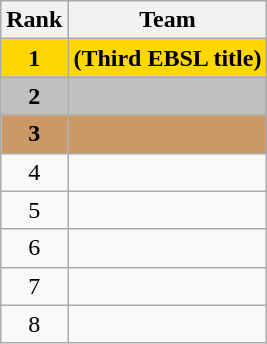<table class="wikitable" style="text-align:center">
<tr>
<th>Rank</th>
<th>Team</th>
</tr>
<tr style="background:gold;">
<td><strong>1</strong></td>
<td align="left"><strong>  (Third EBSL title)</strong></td>
</tr>
<tr style="background:silver;">
<td><strong>2</strong></td>
<td align="left"></td>
</tr>
<tr style="background:#c96;">
<td><strong>3</strong></td>
<td align="left"></td>
</tr>
<tr>
<td>4</td>
<td align="left"></td>
</tr>
<tr>
<td>5</td>
<td align="left"></td>
</tr>
<tr>
<td>6</td>
<td align="left"></td>
</tr>
<tr>
<td>7</td>
<td align="left"></td>
</tr>
<tr>
<td>8</td>
<td align="left"></td>
</tr>
</table>
